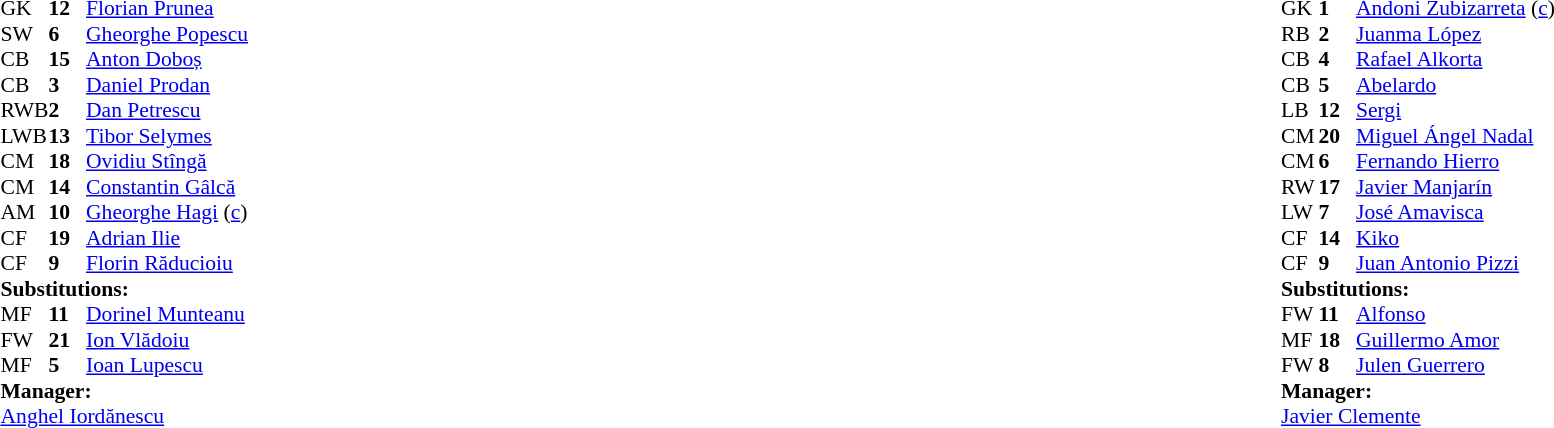<table style="width:100%;">
<tr>
<td style="vertical-align:top; width:40%;"><br><table style="font-size:90%" cellspacing="0" cellpadding="0">
<tr>
<th width="25"></th>
<th width="25"></th>
</tr>
<tr>
<td>GK</td>
<td><strong>12</strong></td>
<td><a href='#'>Florian Prunea</a></td>
</tr>
<tr>
<td>SW</td>
<td><strong>6</strong></td>
<td><a href='#'>Gheorghe Popescu</a></td>
</tr>
<tr>
<td>CB</td>
<td><strong>15</strong></td>
<td><a href='#'>Anton Doboș</a></td>
</tr>
<tr>
<td>CB</td>
<td><strong>3</strong></td>
<td><a href='#'>Daniel Prodan</a></td>
<td></td>
<td></td>
</tr>
<tr>
<td>RWB</td>
<td><strong>2</strong></td>
<td><a href='#'>Dan Petrescu</a></td>
</tr>
<tr>
<td>LWB</td>
<td><strong>13</strong></td>
<td><a href='#'>Tibor Selymes</a></td>
</tr>
<tr>
<td>CM</td>
<td><strong>18</strong></td>
<td><a href='#'>Ovidiu Stîngă</a></td>
</tr>
<tr>
<td>CM</td>
<td><strong>14</strong></td>
<td><a href='#'>Constantin Gâlcă</a></td>
<td></td>
</tr>
<tr>
<td>AM</td>
<td><strong>10</strong></td>
<td><a href='#'>Gheorghe Hagi</a> (<a href='#'>c</a>)</td>
<td></td>
</tr>
<tr>
<td>CF</td>
<td><strong>19</strong></td>
<td><a href='#'>Adrian Ilie</a></td>
<td></td>
<td></td>
</tr>
<tr>
<td>CF</td>
<td><strong>9</strong></td>
<td><a href='#'>Florin Răducioiu</a></td>
<td></td>
<td></td>
</tr>
<tr>
<td colspan=3><strong>Substitutions:</strong></td>
</tr>
<tr>
<td>MF</td>
<td><strong>11</strong></td>
<td><a href='#'>Dorinel Munteanu</a></td>
<td></td>
<td></td>
</tr>
<tr>
<td>FW</td>
<td><strong>21</strong></td>
<td><a href='#'>Ion Vlădoiu</a></td>
<td></td>
<td></td>
</tr>
<tr>
<td>MF</td>
<td><strong>5</strong></td>
<td><a href='#'>Ioan Lupescu</a></td>
<td></td>
<td></td>
</tr>
<tr>
<td colspan=3><strong>Manager:</strong></td>
</tr>
<tr>
<td colspan=3><a href='#'>Anghel Iordănescu</a></td>
</tr>
</table>
</td>
<td valign="top"></td>
<td style="vertical-align:top; width:50%;"><br><table style="font-size:90%; margin:auto;" cellspacing="0" cellpadding="0">
<tr>
<th width=25></th>
<th width=25></th>
</tr>
<tr>
<td>GK</td>
<td><strong>1</strong></td>
<td><a href='#'>Andoni Zubizarreta</a> (<a href='#'>c</a>)</td>
</tr>
<tr>
<td>RB</td>
<td><strong>2</strong></td>
<td><a href='#'>Juanma López</a></td>
</tr>
<tr>
<td>CB</td>
<td><strong>4</strong></td>
<td><a href='#'>Rafael Alkorta</a></td>
</tr>
<tr>
<td>CB</td>
<td><strong>5</strong></td>
<td><a href='#'>Abelardo</a></td>
<td></td>
<td></td>
</tr>
<tr>
<td>LB</td>
<td><strong>12</strong></td>
<td><a href='#'>Sergi</a></td>
</tr>
<tr>
<td>CM</td>
<td><strong>20</strong></td>
<td><a href='#'>Miguel Ángel Nadal</a></td>
<td></td>
</tr>
<tr>
<td>CM</td>
<td><strong>6</strong></td>
<td><a href='#'>Fernando Hierro</a></td>
</tr>
<tr>
<td>RW</td>
<td><strong>17</strong></td>
<td><a href='#'>Javier Manjarín</a></td>
</tr>
<tr>
<td>LW</td>
<td><strong>7</strong></td>
<td><a href='#'>José Amavisca</a></td>
<td></td>
<td></td>
</tr>
<tr>
<td>CF</td>
<td><strong>14</strong></td>
<td><a href='#'>Kiko</a></td>
<td></td>
</tr>
<tr>
<td>CF</td>
<td><strong>9</strong></td>
<td><a href='#'>Juan Antonio Pizzi</a></td>
<td></td>
<td></td>
</tr>
<tr>
<td colspan=3><strong>Substitutions:</strong></td>
</tr>
<tr>
<td>FW</td>
<td><strong>11</strong></td>
<td><a href='#'>Alfonso</a></td>
<td></td>
<td></td>
</tr>
<tr>
<td>MF</td>
<td><strong>18</strong></td>
<td><a href='#'>Guillermo Amor</a></td>
<td></td>
<td></td>
</tr>
<tr>
<td>FW</td>
<td><strong>8</strong></td>
<td><a href='#'>Julen Guerrero</a></td>
<td></td>
<td></td>
</tr>
<tr>
<td colspan=3><strong>Manager:</strong></td>
</tr>
<tr>
<td colspan=3><a href='#'>Javier Clemente</a></td>
</tr>
</table>
</td>
</tr>
</table>
